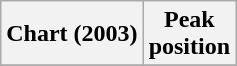<table class="wikitable plainrowheaders" style="text-align:center">
<tr>
<th scope="col">Chart (2003)</th>
<th scope="col">Peak<br> position</th>
</tr>
<tr>
</tr>
</table>
